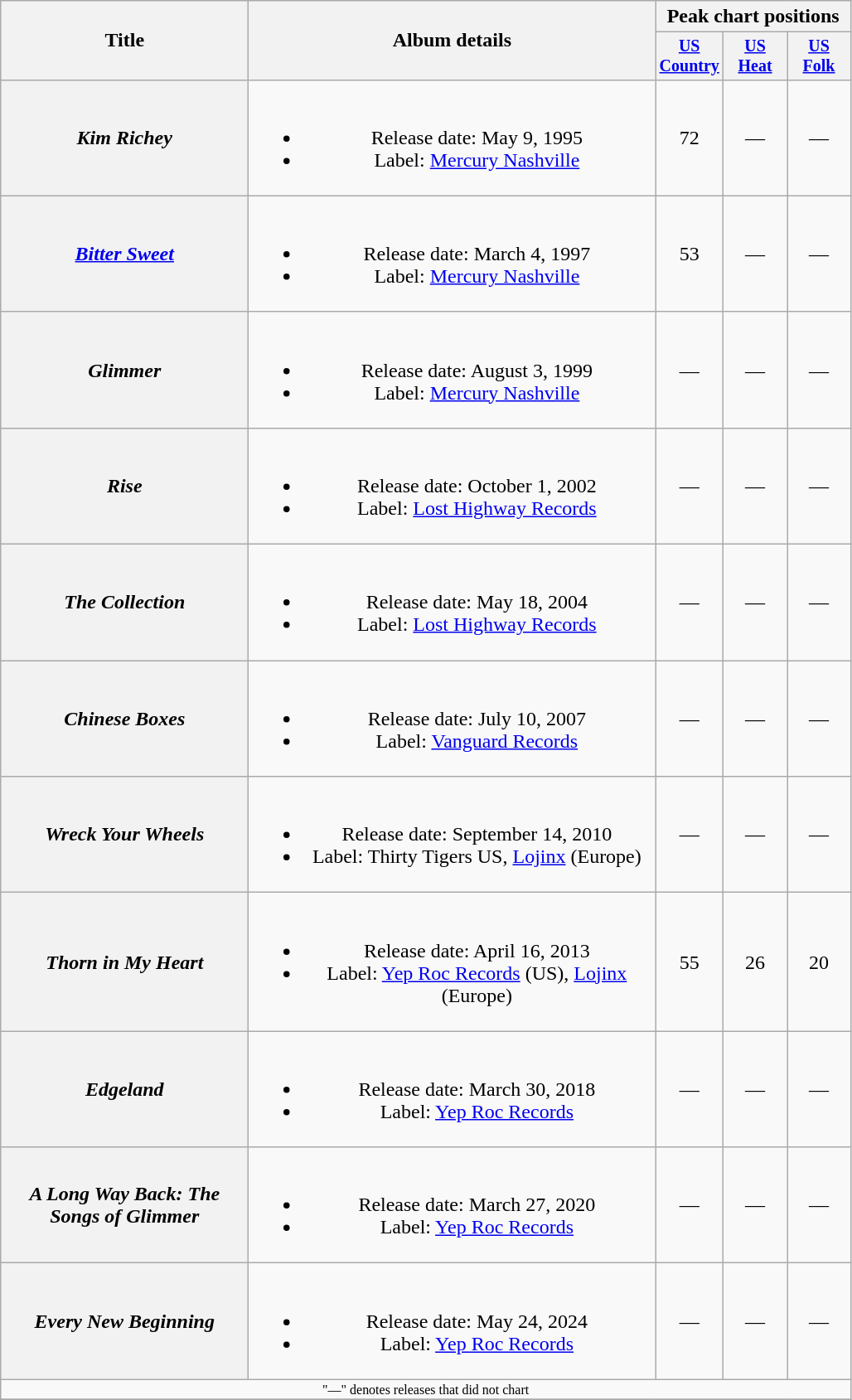<table class="wikitable plainrowheaders" style="text-align:center;">
<tr>
<th rowspan="2" style="width:12em;">Title</th>
<th rowspan="2" style="width:20em;">Album details</th>
<th colspan="3">Peak chart positions</th>
</tr>
<tr style="font-size:smaller;">
<th width="45"><a href='#'>US Country</a></th>
<th width="45"><a href='#'>US Heat</a></th>
<th width="45"><a href='#'>US Folk</a></th>
</tr>
<tr>
<th scope="row"><em>Kim Richey</em></th>
<td><br><ul><li>Release date: May 9, 1995</li><li>Label: <a href='#'>Mercury Nashville</a></li></ul></td>
<td>72</td>
<td>—</td>
<td>—</td>
</tr>
<tr>
<th scope="row"><em><a href='#'>Bitter Sweet</a></em></th>
<td><br><ul><li>Release date: March 4, 1997</li><li>Label: <a href='#'>Mercury Nashville</a></li></ul></td>
<td>53</td>
<td>—</td>
<td>—</td>
</tr>
<tr>
<th scope="row"><em>Glimmer</em></th>
<td><br><ul><li>Release date: August 3, 1999</li><li>Label: <a href='#'>Mercury Nashville</a></li></ul></td>
<td>—</td>
<td>—</td>
<td>—</td>
</tr>
<tr>
<th scope="row"><em>Rise</em></th>
<td><br><ul><li>Release date: October 1, 2002</li><li>Label: <a href='#'>Lost Highway Records</a></li></ul></td>
<td>—</td>
<td>—</td>
<td>—</td>
</tr>
<tr>
<th scope="row"><em>The Collection</em></th>
<td><br><ul><li>Release date: May 18, 2004</li><li>Label: <a href='#'>Lost Highway Records</a></li></ul></td>
<td>—</td>
<td>—</td>
<td>—</td>
</tr>
<tr>
<th scope="row"><em>Chinese Boxes</em></th>
<td><br><ul><li>Release date: July 10, 2007</li><li>Label: <a href='#'>Vanguard Records</a></li></ul></td>
<td>—</td>
<td>—</td>
<td>—</td>
</tr>
<tr>
<th scope="row"><em>Wreck Your Wheels</em></th>
<td><br><ul><li>Release date: September 14, 2010</li><li>Label: Thirty Tigers US, <a href='#'>Lojinx</a> (Europe)</li></ul></td>
<td>—</td>
<td>—</td>
<td>—</td>
</tr>
<tr>
<th scope="row"><em>Thorn in My Heart</em></th>
<td><br><ul><li>Release date: April 16, 2013</li><li>Label: <a href='#'>Yep Roc Records</a> (US), <a href='#'>Lojinx</a> (Europe)</li></ul></td>
<td>55</td>
<td>26</td>
<td>20</td>
</tr>
<tr>
<th scope="row"><em>Edgeland</em></th>
<td><br><ul><li>Release date: March 30, 2018</li><li>Label: <a href='#'>Yep Roc Records</a></li></ul></td>
<td>—</td>
<td>—</td>
<td>—</td>
</tr>
<tr>
<th scope="row"><em>A Long Way Back: The Songs of Glimmer</em></th>
<td><br><ul><li>Release date: March 27, 2020</li><li>Label: <a href='#'>Yep Roc Records</a></li></ul></td>
<td>—</td>
<td>—</td>
<td>—</td>
</tr>
<tr>
<th scope="row"><em>Every New Beginning</em></th>
<td><br><ul><li>Release date: May 24, 2024</li><li>Label: <a href='#'>Yep Roc Records</a></li></ul></td>
<td>—</td>
<td>—</td>
<td>—</td>
</tr>
<tr>
<td colspan="5" style="font-size:8pt">"—" denotes releases that did not chart</td>
</tr>
<tr>
</tr>
</table>
